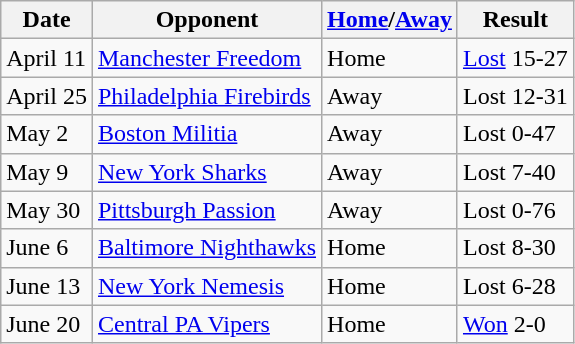<table class="wikitable">
<tr>
<th>Date</th>
<th>Opponent</th>
<th><a href='#'>Home</a>/<a href='#'>Away</a></th>
<th>Result</th>
</tr>
<tr>
<td>April 11</td>
<td><a href='#'>Manchester Freedom</a></td>
<td>Home</td>
<td><a href='#'>Lost</a> 15-27</td>
</tr>
<tr>
<td>April 25</td>
<td><a href='#'>Philadelphia Firebirds</a></td>
<td>Away</td>
<td>Lost 12-31</td>
</tr>
<tr>
<td>May 2</td>
<td><a href='#'>Boston Militia</a></td>
<td>Away</td>
<td>Lost 0-47</td>
</tr>
<tr>
<td>May 9</td>
<td><a href='#'>New York Sharks</a></td>
<td>Away</td>
<td>Lost 7-40</td>
</tr>
<tr>
<td>May 30</td>
<td><a href='#'>Pittsburgh Passion</a></td>
<td>Away</td>
<td>Lost 0-76</td>
</tr>
<tr>
<td>June 6</td>
<td><a href='#'>Baltimore Nighthawks</a></td>
<td>Home</td>
<td>Lost 8-30</td>
</tr>
<tr>
<td>June 13</td>
<td><a href='#'>New York Nemesis</a></td>
<td>Home</td>
<td>Lost 6-28</td>
</tr>
<tr>
<td>June 20</td>
<td><a href='#'>Central PA Vipers</a></td>
<td>Home</td>
<td><a href='#'>Won</a> 2-0</td>
</tr>
</table>
